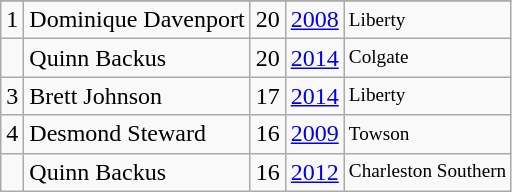<table class="wikitable">
<tr>
</tr>
<tr>
<td>1</td>
<td>Dominique Davenport</td>
<td>20</td>
<td><a href='#'>2008</a></td>
<td style="font-size:80%;">Liberty</td>
</tr>
<tr>
<td></td>
<td>Quinn Backus</td>
<td>20</td>
<td><a href='#'>2014</a></td>
<td style="font-size:80%;">Colgate</td>
</tr>
<tr>
<td>3</td>
<td>Brett Johnson</td>
<td>17</td>
<td><a href='#'>2014</a></td>
<td style="font-size:80%;">Liberty</td>
</tr>
<tr>
<td>4</td>
<td>Desmond Steward</td>
<td>16</td>
<td><a href='#'>2009</a></td>
<td style="font-size:80%;">Towson</td>
</tr>
<tr>
<td></td>
<td>Quinn Backus</td>
<td>16</td>
<td><a href='#'>2012</a></td>
<td style="font-size:80%;">Charleston Southern</td>
</tr>
</table>
